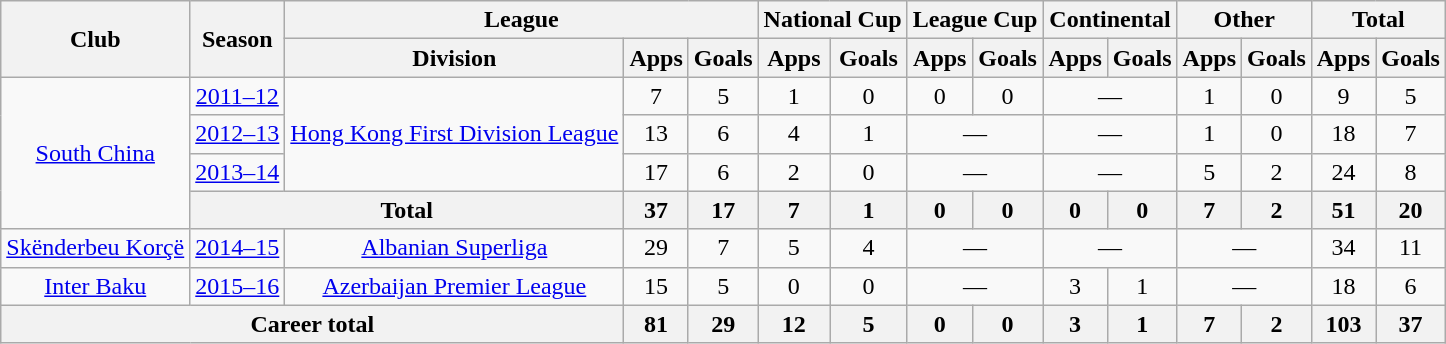<table class="wikitable" style="text-align: center;">
<tr>
<th rowspan="2">Club</th>
<th rowspan="2">Season</th>
<th colspan="3">League</th>
<th colspan="2">National Cup</th>
<th colspan="2">League Cup</th>
<th colspan="2">Continental</th>
<th colspan="2">Other</th>
<th colspan="2">Total</th>
</tr>
<tr>
<th>Division</th>
<th>Apps</th>
<th>Goals</th>
<th>Apps</th>
<th>Goals</th>
<th>Apps</th>
<th>Goals</th>
<th>Apps</th>
<th>Goals</th>
<th>Apps</th>
<th>Goals</th>
<th>Apps</th>
<th>Goals</th>
</tr>
<tr>
<td rowspan="4" valign="center"><a href='#'>South China</a></td>
<td><a href='#'>2011–12</a></td>
<td rowspan="3" valign="center"><a href='#'>Hong Kong First Division League</a></td>
<td>7</td>
<td>5</td>
<td>1</td>
<td>0</td>
<td>0</td>
<td>0</td>
<td colspan="2">—</td>
<td>1</td>
<td>0</td>
<td>9</td>
<td>5</td>
</tr>
<tr>
<td><a href='#'>2012–13</a></td>
<td>13</td>
<td>6</td>
<td>4</td>
<td>1</td>
<td colspan="2">—</td>
<td colspan="2">—</td>
<td>1</td>
<td>0</td>
<td>18</td>
<td>7</td>
</tr>
<tr>
<td><a href='#'>2013–14</a></td>
<td>17</td>
<td>6</td>
<td>2</td>
<td>0</td>
<td colspan="2">—</td>
<td colspan="2">—</td>
<td>5</td>
<td>2</td>
<td>24</td>
<td>8</td>
</tr>
<tr>
<th colspan="2">Total</th>
<th>37</th>
<th>17</th>
<th>7</th>
<th>1</th>
<th>0</th>
<th>0</th>
<th>0</th>
<th>0</th>
<th>7</th>
<th>2</th>
<th>51</th>
<th>20</th>
</tr>
<tr>
<td valign="center"><a href='#'>Skënderbeu Korçë</a></td>
<td><a href='#'>2014–15</a></td>
<td><a href='#'>Albanian Superliga</a></td>
<td>29</td>
<td>7</td>
<td>5</td>
<td>4</td>
<td colspan="2">—</td>
<td colspan="2">—</td>
<td colspan="2">—</td>
<td>34</td>
<td>11</td>
</tr>
<tr>
<td valign="center"><a href='#'>Inter Baku</a></td>
<td><a href='#'>2015–16</a></td>
<td><a href='#'>Azerbaijan Premier League</a></td>
<td>15</td>
<td>5</td>
<td>0</td>
<td>0</td>
<td colspan="2">—</td>
<td>3</td>
<td>1</td>
<td colspan="2">—</td>
<td>18</td>
<td>6</td>
</tr>
<tr>
<th colspan="3">Career total</th>
<th>81</th>
<th>29</th>
<th>12</th>
<th>5</th>
<th>0</th>
<th>0</th>
<th>3</th>
<th>1</th>
<th>7</th>
<th>2</th>
<th>103</th>
<th>37</th>
</tr>
</table>
